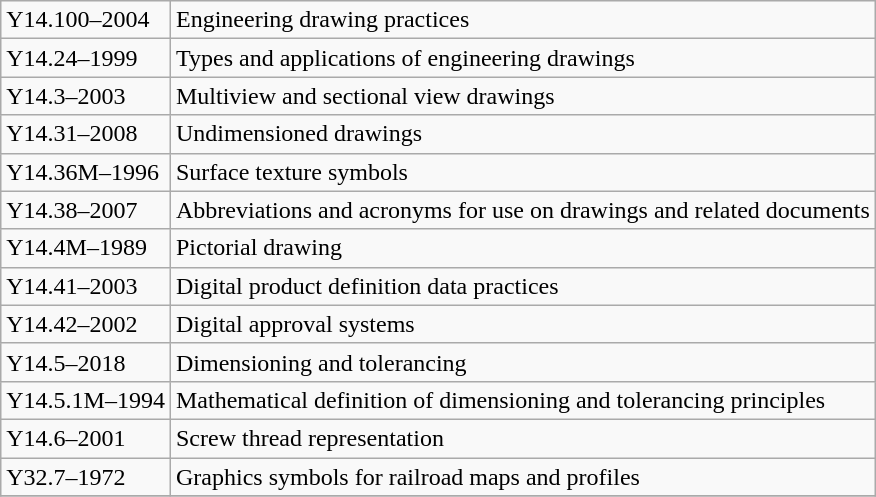<table class="wikitable sortable">
<tr>
<td>Y14.100–2004</td>
<td>Engineering drawing practices</td>
</tr>
<tr>
<td>Y14.24–1999</td>
<td>Types and applications of engineering drawings</td>
</tr>
<tr>
<td>Y14.3–2003</td>
<td>Multiview and sectional view drawings</td>
</tr>
<tr>
<td>Y14.31–2008</td>
<td>Undimensioned drawings</td>
</tr>
<tr>
<td>Y14.36M–1996</td>
<td>Surface texture symbols</td>
</tr>
<tr>
<td>Y14.38–2007</td>
<td>Abbreviations and acronyms for use on drawings and related documents</td>
</tr>
<tr>
<td>Y14.4M–1989</td>
<td>Pictorial drawing</td>
</tr>
<tr>
<td>Y14.41–2003</td>
<td>Digital product definition data practices</td>
</tr>
<tr>
<td>Y14.42–2002</td>
<td>Digital approval systems</td>
</tr>
<tr>
<td>Y14.5–2018</td>
<td>Dimensioning and tolerancing</td>
</tr>
<tr>
<td>Y14.5.1M–1994</td>
<td>Mathematical definition of dimensioning and tolerancing principles</td>
</tr>
<tr>
<td>Y14.6–2001</td>
<td>Screw thread representation</td>
</tr>
<tr>
<td>Y32.7–1972</td>
<td>Graphics symbols for railroad maps and profiles</td>
</tr>
<tr>
</tr>
</table>
